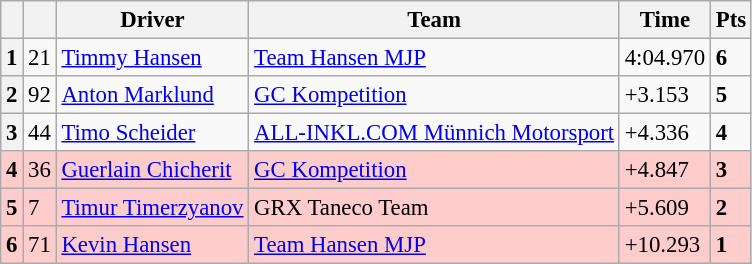<table class="wikitable" style="font-size:95%">
<tr>
<th></th>
<th></th>
<th>Driver</th>
<th>Team</th>
<th>Time</th>
<th>Pts</th>
</tr>
<tr>
<th>1</th>
<td>21</td>
<td> <a href='#'>Timmy Hansen</a></td>
<td><a href='#'>Team Hansen MJP</a></td>
<td>4:04.970</td>
<td><strong>6</strong></td>
</tr>
<tr>
<th>2</th>
<td>92</td>
<td> <a href='#'>Anton Marklund</a></td>
<td><a href='#'>GC Kompetition</a></td>
<td>+3.153</td>
<td><strong>5</strong></td>
</tr>
<tr>
<th>3</th>
<td>44</td>
<td> <a href='#'>Timo Scheider</a></td>
<td><a href='#'>ALL-INKL.COM Münnich Motorsport</a></td>
<td>+4.336</td>
<td><strong>4</strong></td>
</tr>
<tr>
<th style="background:#ffcccc;">4</th>
<td style="background:#ffcccc;">36</td>
<td style="background:#ffcccc;"> <a href='#'>Guerlain Chicherit</a></td>
<td style="background:#ffcccc;"><a href='#'>GC Kompetition</a></td>
<td style="background:#ffcccc;">+4.847</td>
<td style="background:#ffcccc;"><strong>3</strong></td>
</tr>
<tr>
<th style="background:#ffcccc;">5</th>
<td style="background:#ffcccc;">7</td>
<td style="background:#ffcccc;"> <a href='#'>Timur Timerzyanov</a></td>
<td style="background:#ffcccc;">GRX Taneco Team</td>
<td style="background:#ffcccc;">+5.609</td>
<td style="background:#ffcccc;"><strong>2</strong></td>
</tr>
<tr>
<th style="background:#ffcccc;">6</th>
<td style="background:#ffcccc;">71</td>
<td style="background:#ffcccc;"> <a href='#'>Kevin Hansen</a></td>
<td style="background:#ffcccc;"><a href='#'>Team Hansen MJP</a></td>
<td style="background:#ffcccc;">+10.293</td>
<td style="background:#ffcccc;"><strong>1</strong></td>
</tr>
</table>
